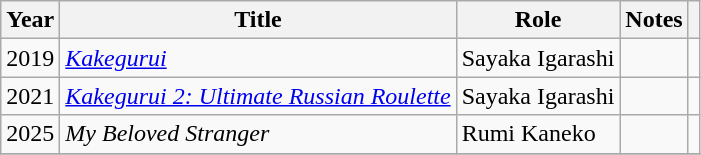<table class="wikitable">
<tr>
<th>Year</th>
<th>Title</th>
<th>Role</th>
<th>Notes</th>
<th></th>
</tr>
<tr>
<td>2019</td>
<td><em><a href='#'>Kakegurui</a></em></td>
<td>Sayaka Igarashi</td>
<td></td>
<td></td>
</tr>
<tr>
<td>2021</td>
<td><em><a href='#'>Kakegurui 2: Ultimate Russian Roulette</a></em></td>
<td>Sayaka Igarashi</td>
<td></td>
<td></td>
</tr>
<tr>
<td>2025</td>
<td><em>My Beloved Stranger</em></td>
<td>Rumi Kaneko</td>
<td></td>
<td></td>
</tr>
<tr>
</tr>
</table>
